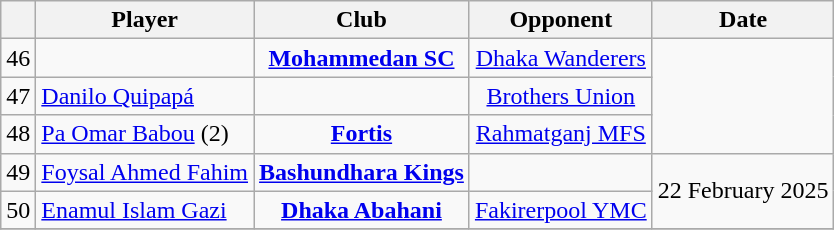<table class="wikitable" style="text-align:center">
<tr>
<th></th>
<th>Player</th>
<th>Club</th>
<th>Opponent</th>
<th>Date</th>
</tr>
<tr>
<td>46</td>
<td align="left"></td>
<td><strong><a href='#'>Mohammedan SC</a></strong></td>
<td><a href='#'>Dhaka Wanderers</a></td>
<td rowspan="3"></td>
</tr>
<tr>
<td>47</td>
<td align="left"> <a href='#'>Danilo Quipapá</a></td>
<td></td>
<td><a href='#'>Brothers Union</a></td>
</tr>
<tr>
<td>48</td>
<td align="left"> <a href='#'>Pa Omar Babou</a> (2)</td>
<td><strong><a href='#'>Fortis</a></strong></td>
<td><a href='#'>Rahmatganj MFS</a></td>
</tr>
<tr>
<td>49</td>
<td align="left"> <a href='#'>Foysal Ahmed Fahim</a></td>
<td><strong><a href='#'>Bashundhara Kings</a></strong></td>
<td></td>
<td rowspan="2">22 February 2025</td>
</tr>
<tr>
<td>50</td>
<td align="left"> <a href='#'>Enamul Islam Gazi</a></td>
<td><strong><a href='#'>Dhaka Abahani</a></strong></td>
<td><a href='#'>Fakirerpool YMC</a></td>
</tr>
<tr>
</tr>
</table>
